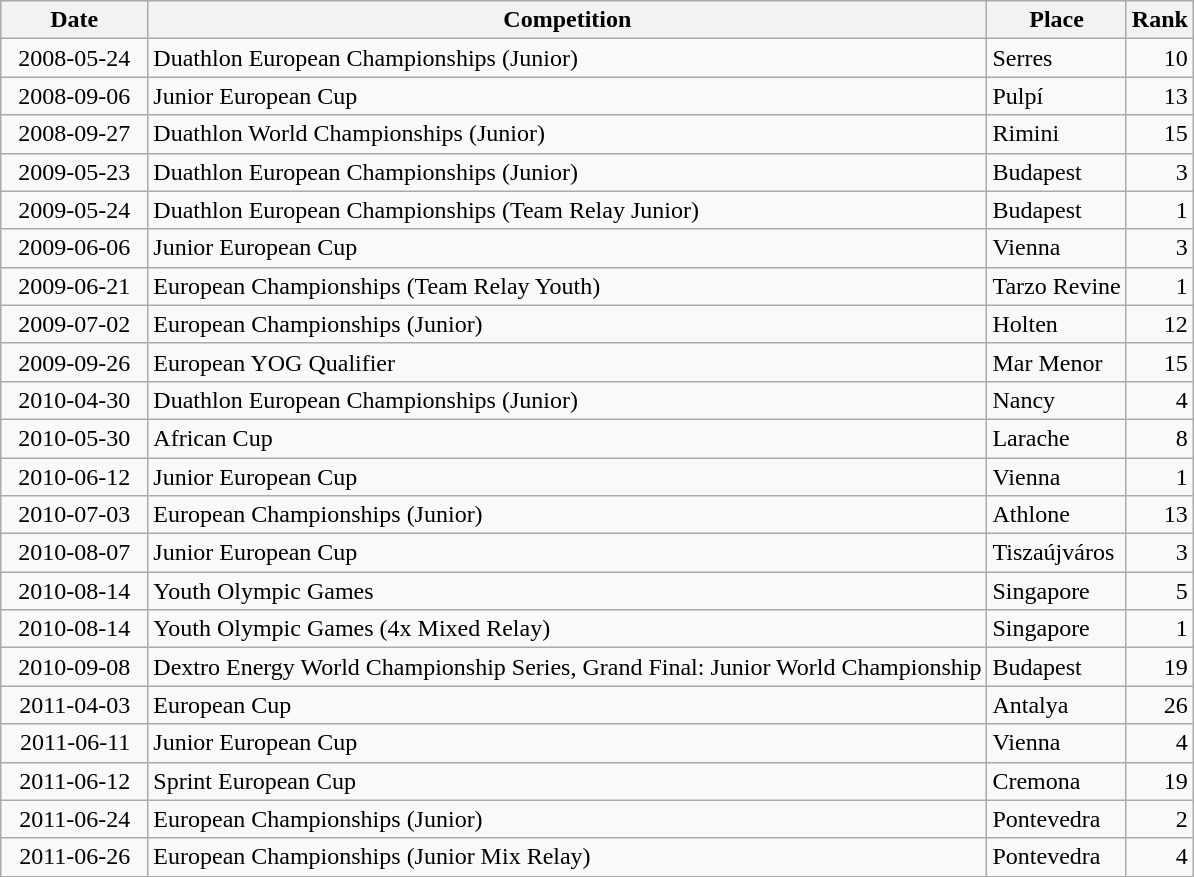<table class="wikitable sortable">
<tr>
<th>Date</th>
<th>Competition</th>
<th>Place</th>
<th>Rank</th>
</tr>
<tr>
<td style="text-align:right">  2008-05-24  </td>
<td>Duathlon European Championships (Junior)</td>
<td>Serres</td>
<td style="text-align:right">10</td>
</tr>
<tr>
<td style="text-align:right">  2008-09-06  </td>
<td>Junior European Cup</td>
<td>Pulpí</td>
<td style="text-align:right">13</td>
</tr>
<tr>
<td style="text-align:right">  2008-09-27  </td>
<td>Duathlon World Championships (Junior)</td>
<td>Rimini</td>
<td style="text-align:right">15</td>
</tr>
<tr>
<td style="text-align:right">  2009-05-23  </td>
<td>Duathlon European Championships (Junior)</td>
<td>Budapest</td>
<td style="text-align:right">3</td>
</tr>
<tr>
<td style="text-align:right">  2009-05-24  </td>
<td>Duathlon European Championships (Team Relay Junior)</td>
<td>Budapest</td>
<td style="text-align:right">1</td>
</tr>
<tr>
<td style="text-align:right">  2009-06-06  </td>
<td>Junior European Cup</td>
<td>Vienna</td>
<td style="text-align:right">3</td>
</tr>
<tr>
<td style="text-align:right">  2009-06-21  </td>
<td>European Championships (Team Relay Youth)</td>
<td>Tarzo Revine</td>
<td style="text-align:right">1</td>
</tr>
<tr>
<td style="text-align:right">  2009-07-02  </td>
<td>European Championships (Junior)</td>
<td>Holten</td>
<td style="text-align:right">12</td>
</tr>
<tr>
<td style="text-align:right">  2009-09-26  </td>
<td>European YOG Qualifier</td>
<td>Mar Menor</td>
<td style="text-align:right">15</td>
</tr>
<tr>
<td style="text-align:right">  2010-04-30  </td>
<td>Duathlon European Championships (Junior)</td>
<td>Nancy</td>
<td style="text-align:right">4</td>
</tr>
<tr>
<td style="text-align:right">  2010-05-30  </td>
<td>African Cup</td>
<td>Larache</td>
<td style="text-align:right">8</td>
</tr>
<tr>
<td style="text-align:right">  2010-06-12  </td>
<td>Junior European Cup</td>
<td>Vienna</td>
<td style="text-align:right">1</td>
</tr>
<tr>
<td style="text-align:right">  2010-07-03  </td>
<td>European Championships (Junior)</td>
<td>Athlone</td>
<td style="text-align:right">13</td>
</tr>
<tr>
<td style="text-align:right">  2010-08-07  </td>
<td>Junior European Cup</td>
<td>Tiszaújváros</td>
<td style="text-align:right">3</td>
</tr>
<tr>
<td style="text-align:right">  2010-08-14  </td>
<td>Youth Olympic Games</td>
<td>Singapore</td>
<td style="text-align:right">5</td>
</tr>
<tr>
<td style="text-align:right">  2010-08-14  </td>
<td>Youth Olympic Games (4x Mixed Relay)</td>
<td>Singapore</td>
<td style="text-align:right">1</td>
</tr>
<tr>
<td style="text-align:right">  2010-09-08  </td>
<td>Dextro Energy World Championship Series, Grand Final: Junior World Championship</td>
<td>Budapest</td>
<td style="text-align:right">19</td>
</tr>
<tr>
<td style="text-align:right">  2011-04-03  </td>
<td>European Cup</td>
<td>Antalya</td>
<td style="text-align:right">26</td>
</tr>
<tr>
<td style="text-align:right">  2011-06-11  </td>
<td>Junior European Cup</td>
<td>Vienna</td>
<td style="text-align:right">4</td>
</tr>
<tr>
<td style="text-align:right">  2011-06-12  </td>
<td>Sprint European Cup</td>
<td>Cremona</td>
<td style="text-align:right">19</td>
</tr>
<tr>
<td style="text-align:right">  2011-06-24  </td>
<td>European Championships (Junior)</td>
<td>Pontevedra</td>
<td style="text-align:right">2</td>
</tr>
<tr>
<td style="text-align:right">  2011-06-26  </td>
<td>European Championships (Junior Mix Relay)</td>
<td>Pontevedra</td>
<td style="text-align:right">4</td>
</tr>
</table>
